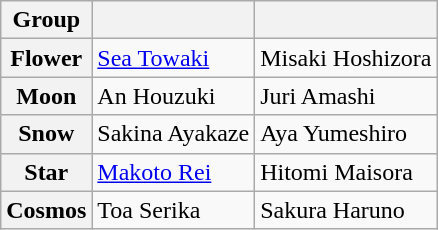<table class="wikitable">
<tr>
<th>Group</th>
<th></th>
<th></th>
</tr>
<tr>
<th>Flower</th>
<td><a href='#'>Sea Towaki</a></td>
<td>Misaki Hoshizora</td>
</tr>
<tr>
<th>Moon</th>
<td>An Houzuki</td>
<td>Juri Amashi</td>
</tr>
<tr>
<th>Snow</th>
<td>Sakina Ayakaze</td>
<td>Aya Yumeshiro</td>
</tr>
<tr>
<th>Star</th>
<td><a href='#'>Makoto Rei</a></td>
<td>Hitomi Maisora</td>
</tr>
<tr>
<th>Cosmos</th>
<td>Toa Serika</td>
<td>Sakura Haruno</td>
</tr>
</table>
